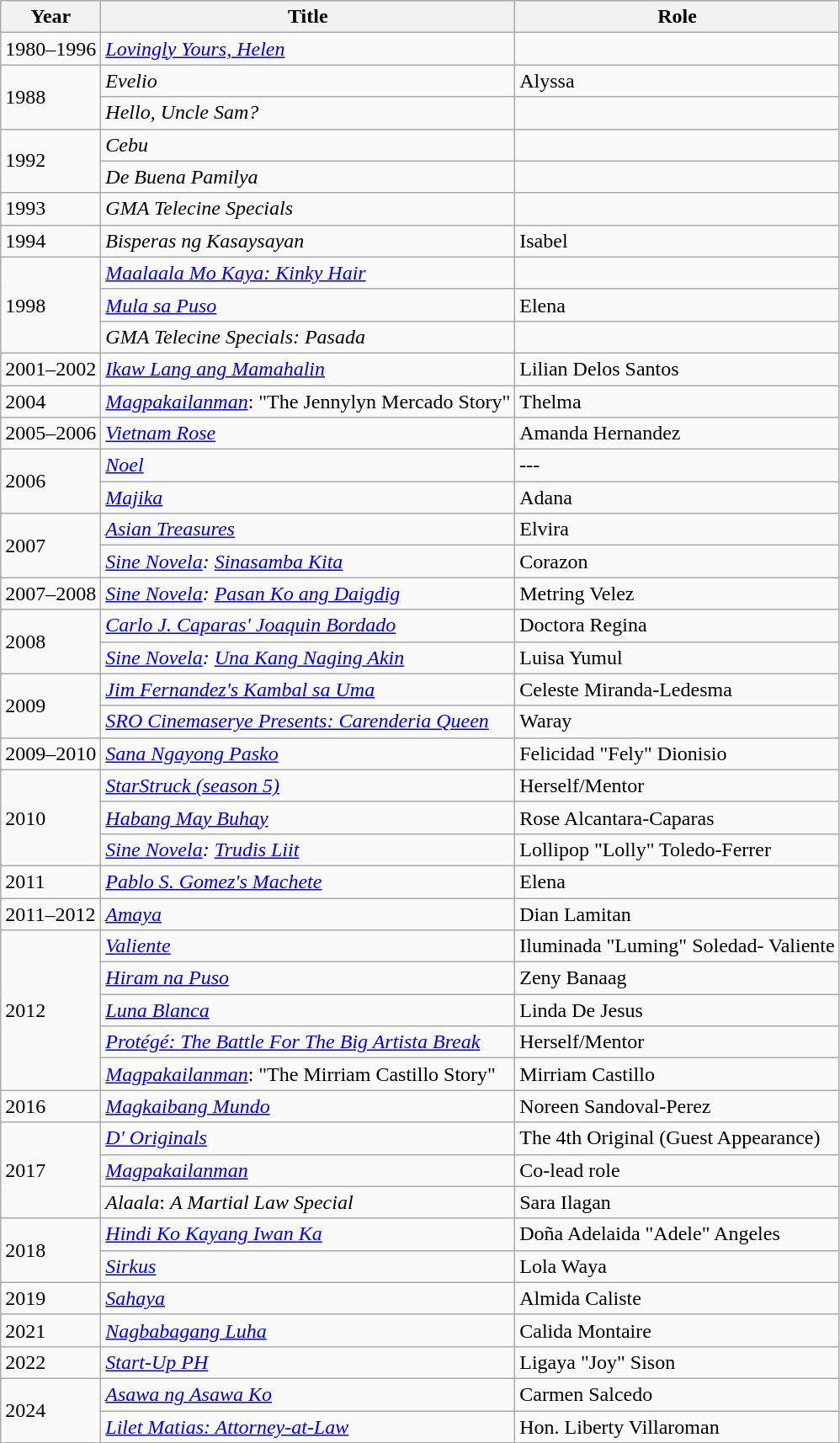<table class="wikitable sortable">
<tr>
<th>Year</th>
<th>Title</th>
<th>Role</th>
</tr>
<tr>
<td>1980–1996</td>
<td><em><a href='#'>Lovingly Yours, Helen</a></em></td>
<td></td>
</tr>
<tr>
<td rowspan="2">1988</td>
<td><em>Evelio</em></td>
<td>Alyssa</td>
</tr>
<tr>
<td><em>Hello, Uncle Sam?</em></td>
<td></td>
</tr>
<tr>
<td rowspan="2">1992</td>
<td><em>Cebu</em></td>
<td></td>
</tr>
<tr>
<td><em>De Buena Pamilya</em></td>
<td></td>
</tr>
<tr>
<td>1993</td>
<td><em>GMA Telecine Specials</em></td>
<td></td>
</tr>
<tr>
<td>1994</td>
<td><em>Bisperas ng Kasaysayan</em></td>
<td>Isabel</td>
</tr>
<tr>
<td rowspan="3">1998</td>
<td><a href='#'><em>Maalaala Mo Kaya: Kinky Hair</em></a></td>
<td></td>
</tr>
<tr>
<td><em><a href='#'>Mula sa Puso</a></em></td>
<td>Elena</td>
</tr>
<tr>
<td><em>GMA Telecine Specials: Pasada</em></td>
<td></td>
</tr>
<tr>
<td>2001–2002</td>
<td><em><a href='#'>Ikaw Lang ang Mamahalin</a></em></td>
<td>Lilian Delos Santos</td>
</tr>
<tr>
<td>2004</td>
<td><em><a href='#'>Magpakailanman</a></em>: "The Jennylyn Mercado Story"</td>
<td>Thelma</td>
</tr>
<tr>
<td>2005–2006</td>
<td><em><a href='#'>Vietnam Rose</a></em></td>
<td>Amanda Hernandez</td>
</tr>
<tr>
<td rowspan="2">2006</td>
<td><em><a href='#'>Noel</a></em></td>
<td>---</td>
</tr>
<tr>
<td><em><a href='#'>Majika</a></em></td>
<td>Adana</td>
</tr>
<tr>
<td rowspan="2">2007</td>
<td><em><a href='#'>Asian Treasures</a></em></td>
<td>Elvira</td>
</tr>
<tr>
<td><em><a href='#'>Sine Novela</a>: <a href='#'>Sinasamba Kita</a></em></td>
<td>Corazon</td>
</tr>
<tr>
<td>2007–2008</td>
<td><em><a href='#'>Sine Novela</a>: <a href='#'>Pasan Ko ang Daigdig</a></em></td>
<td>Metring Velez</td>
</tr>
<tr>
<td rowspan="2">2008</td>
<td><em><a href='#'>Carlo J. Caparas' Joaquin Bordado</a></em></td>
<td>Doctora Regina</td>
</tr>
<tr>
<td><em><a href='#'>Sine Novela</a>: <a href='#'>Una Kang Naging Akin</a></em></td>
<td>Luisa Yumul</td>
</tr>
<tr>
<td rowspan="2">2009</td>
<td><em><a href='#'>Jim Fernandez's Kambal sa Uma</a></em></td>
<td>Celeste Miranda-Ledesma</td>
</tr>
<tr>
<td><em> <a href='#'>SRO Cinemaserye Presents: Carenderia Queen</a></em></td>
<td>Waray</td>
</tr>
<tr>
<td>2009–2010</td>
<td><em><a href='#'>Sana Ngayong Pasko</a></em></td>
<td>Felicidad "Fely" Dionisio</td>
</tr>
<tr>
<td rowspan="3">2010</td>
<td><em><a href='#'>StarStruck (season 5)</a></em></td>
<td>Herself/Mentor</td>
</tr>
<tr>
<td><em><a href='#'>Habang May Buhay</a></em></td>
<td>Rose Alcantara-Caparas</td>
</tr>
<tr>
<td><em><a href='#'>Sine Novela</a>: <a href='#'>Trudis Liit</a></em></td>
<td>Lollipop "Lolly" Toledo-Ferrer</td>
</tr>
<tr>
<td>2011</td>
<td><em><a href='#'>Pablo S. Gomez's Machete</a></em></td>
<td>Elena</td>
</tr>
<tr>
<td>2011–2012</td>
<td><em><a href='#'>Amaya</a></em></td>
<td>Dian Lamitan</td>
</tr>
<tr>
<td rowspan="5">2012</td>
<td><em><a href='#'>Valiente</a></em></td>
<td>Iluminada "Luming" Soledad- Valiente</td>
</tr>
<tr>
<td><em><a href='#'>Hiram na Puso</a></em></td>
<td>Zeny Banaag</td>
</tr>
<tr>
<td><em><a href='#'>Luna Blanca</a></em></td>
<td>Linda De Jesus</td>
</tr>
<tr>
<td><em><a href='#'>Protégé: The Battle For The Big Artista Break</a></em></td>
<td>Herself/Mentor</td>
</tr>
<tr>
<td><em><a href='#'>Magpakailanman</a></em>: "The Mirriam Castillo Story"</td>
<td>Mirriam Castillo</td>
</tr>
<tr>
<td>2016</td>
<td><em><a href='#'>Magkaibang Mundo</a></em></td>
<td>Noreen Sandoval-Perez</td>
</tr>
<tr>
<td rowspan="3">2017</td>
<td><em><a href='#'>D' Originals</a></em></td>
<td>The 4th Original (Guest Appearance)</td>
</tr>
<tr>
<td><em><a href='#'>Magpakailanman</a></em></td>
<td>Co-lead role</td>
</tr>
<tr>
<td><em>Alaala</em>: <em>A Martial Law Special</em></td>
<td>Sara Ilagan</td>
</tr>
<tr>
<td rowspan="2">2018</td>
<td><em><a href='#'>Hindi Ko Kayang Iwan Ka</a></em></td>
<td>Doña Adelaida "Adele" Angeles</td>
</tr>
<tr>
<td><em><a href='#'>Sirkus</a></em></td>
<td>Lola Waya</td>
</tr>
<tr>
<td>2019</td>
<td><em><a href='#'>Sahaya</a></em></td>
<td>Almida Caliste</td>
</tr>
<tr>
<td>2021</td>
<td><em><a href='#'>Nagbabagang Luha</a></em></td>
<td>Calida Montaire</td>
</tr>
<tr>
<td>2022</td>
<td><em><a href='#'>Start-Up PH</a></em></td>
<td>Ligaya "Joy" Sison</td>
</tr>
<tr>
<td rowspan="2">2024</td>
<td><em><a href='#'>Asawa ng Asawa Ko</a></em></td>
<td>Carmen Salcedo</td>
</tr>
<tr>
<td><em><a href='#'>Lilet Matias: Attorney-at-Law</a></em></td>
<td>Hon. Liberty Villaroman</td>
</tr>
</table>
